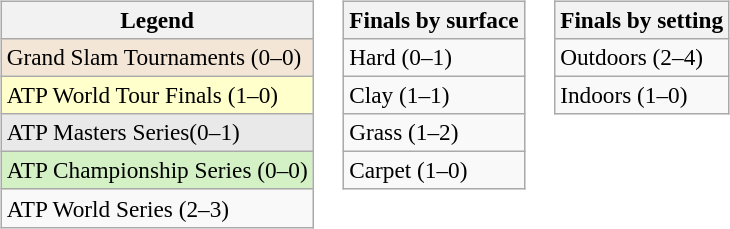<table>
<tr valign=top>
<td><br><table class=wikitable style=font-size:97%>
<tr>
<th>Legend</th>
</tr>
<tr style="background:#f3e6d7;">
<td>Grand Slam Tournaments (0–0)</td>
</tr>
<tr style="background:#ffc;">
<td>ATP World Tour Finals (1–0)</td>
</tr>
<tr style="background:#e9e9e9;">
<td>ATP Masters Series(0–1)</td>
</tr>
<tr style="background:#d4f1c5;">
<td>ATP Championship Series (0–0)</td>
</tr>
<tr>
<td>ATP World Series (2–3)</td>
</tr>
</table>
</td>
<td><br><table class=wikitable style=font-size:97%>
<tr>
<th>Finals by surface</th>
</tr>
<tr>
<td>Hard (0–1)</td>
</tr>
<tr>
<td>Clay (1–1)</td>
</tr>
<tr>
<td>Grass (1–2)</td>
</tr>
<tr>
<td>Carpet (1–0)</td>
</tr>
</table>
</td>
<td><br><table class=wikitable style=font-size:97%>
<tr>
<th>Finals by setting</th>
</tr>
<tr>
<td>Outdoors (2–4)</td>
</tr>
<tr>
<td>Indoors (1–0)</td>
</tr>
</table>
</td>
</tr>
</table>
